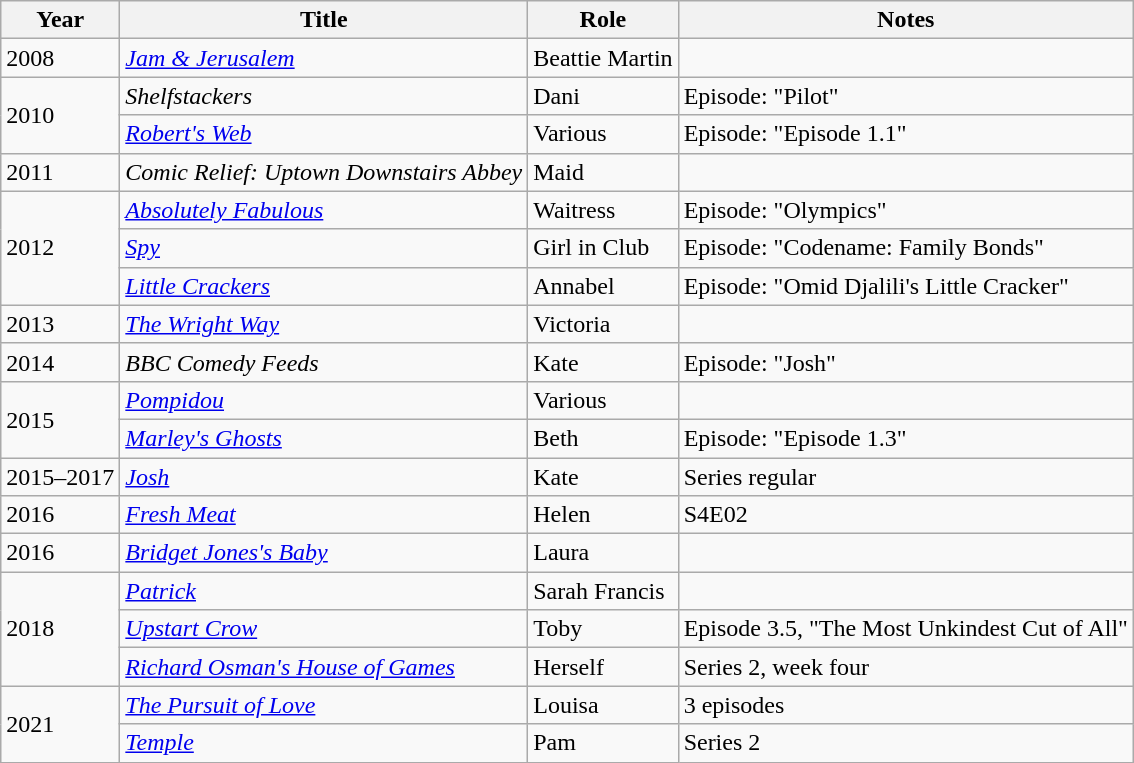<table class="wikitable sortable">
<tr>
<th>Year</th>
<th>Title</th>
<th>Role</th>
<th>Notes</th>
</tr>
<tr>
<td>2008</td>
<td><em><a href='#'>Jam & Jerusalem</a></em></td>
<td>Beattie Martin</td>
<td></td>
</tr>
<tr>
<td rowspan="2">2010</td>
<td><em>Shelfstackers</em></td>
<td>Dani</td>
<td>Episode: "Pilot"</td>
</tr>
<tr>
<td><em><a href='#'>Robert's Web</a></em></td>
<td>Various</td>
<td>Episode: "Episode 1.1"</td>
</tr>
<tr>
<td>2011</td>
<td><em>Comic Relief: Uptown Downstairs Abbey</em></td>
<td>Maid</td>
<td></td>
</tr>
<tr>
<td rowspan="3">2012</td>
<td><em><a href='#'>Absolutely Fabulous</a></em></td>
<td>Waitress</td>
<td>Episode: "Olympics"</td>
</tr>
<tr>
<td><em><a href='#'>Spy</a></em></td>
<td>Girl in Club</td>
<td>Episode: "Codename: Family Bonds"</td>
</tr>
<tr>
<td><em><a href='#'>Little Crackers</a></em></td>
<td>Annabel</td>
<td>Episode: "Omid Djalili's Little Cracker"</td>
</tr>
<tr>
<td>2013</td>
<td><em><a href='#'>The Wright Way</a></em></td>
<td>Victoria</td>
<td></td>
</tr>
<tr>
<td>2014</td>
<td><em>BBC Comedy Feeds</em></td>
<td>Kate</td>
<td>Episode: "Josh"</td>
</tr>
<tr>
<td rowspan="2">2015</td>
<td><em><a href='#'>Pompidou</a></em></td>
<td>Various</td>
<td></td>
</tr>
<tr>
<td><em><a href='#'>Marley's Ghosts</a></em></td>
<td>Beth</td>
<td>Episode: "Episode 1.3"</td>
</tr>
<tr>
<td>2015–2017</td>
<td><em><a href='#'>Josh</a></em></td>
<td>Kate</td>
<td>Series regular</td>
</tr>
<tr>
<td>2016</td>
<td><em><a href='#'>Fresh Meat</a></em></td>
<td>Helen</td>
<td>S4E02</td>
</tr>
<tr>
<td>2016</td>
<td><em><a href='#'>Bridget Jones's Baby</a></em></td>
<td>Laura</td>
<td></td>
</tr>
<tr>
<td rowspan="3">2018</td>
<td><em><a href='#'>Patrick</a></em></td>
<td>Sarah Francis</td>
<td></td>
</tr>
<tr>
<td><em><a href='#'>Upstart Crow</a></em></td>
<td>Toby</td>
<td>Episode 3.5, "The Most Unkindest Cut of All"</td>
</tr>
<tr>
<td><em><a href='#'>Richard Osman's House of Games</a></em></td>
<td>Herself</td>
<td>Series 2, week four</td>
</tr>
<tr>
<td rowspan="2">2021</td>
<td><em><a href='#'>The Pursuit of Love</a></em></td>
<td>Louisa</td>
<td>3 episodes</td>
</tr>
<tr>
<td><em><a href='#'>Temple</a></em></td>
<td>Pam</td>
<td>Series 2</td>
</tr>
</table>
